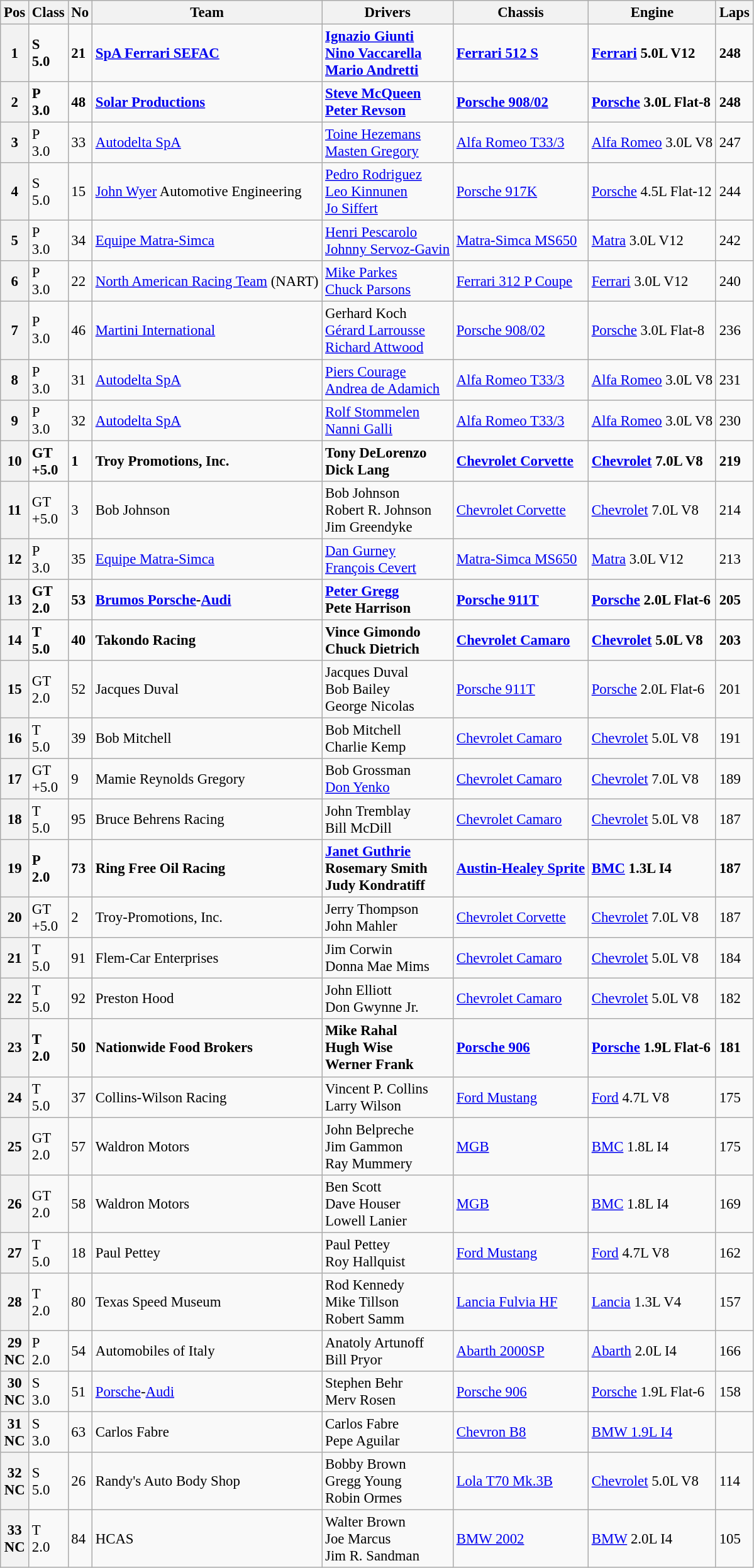<table class="wikitable sortable" style="font-size: 95%;">
<tr>
<th>Pos</th>
<th>Class</th>
<th>No</th>
<th>Team</th>
<th>Drivers</th>
<th>Chassis</th>
<th>Engine</th>
<th>Laps</th>
</tr>
<tr style="font-weight:bold">
<th>1</th>
<td>S<br>5.0</td>
<td>21</td>
<td> <a href='#'>SpA Ferrari SEFAC</a></td>
<td> <a href='#'>Ignazio Giunti</a><br> <a href='#'>Nino Vaccarella</a><br> <a href='#'>Mario Andretti</a></td>
<td><a href='#'>Ferrari 512 S</a></td>
<td><a href='#'>Ferrari</a> 5.0L V12</td>
<td>248</td>
</tr>
<tr style="font-weight:bold">
<th>2</th>
<td>P<br>3.0</td>
<td>48</td>
<td> <a href='#'>Solar Productions</a></td>
<td> <a href='#'>Steve McQueen</a><br> <a href='#'>Peter Revson</a></td>
<td><a href='#'>Porsche 908/02</a></td>
<td><a href='#'>Porsche</a> 3.0L Flat-8</td>
<td>248</td>
</tr>
<tr>
<th>3</th>
<td>P<br>3.0</td>
<td>33</td>
<td> <a href='#'>Autodelta SpA</a></td>
<td> <a href='#'>Toine Hezemans</a><br> <a href='#'>Masten Gregory</a></td>
<td><a href='#'>Alfa Romeo T33/3</a></td>
<td><a href='#'>Alfa Romeo</a> 3.0L V8</td>
<td>247</td>
</tr>
<tr>
<th>4</th>
<td>S<br>5.0</td>
<td>15</td>
<td> <a href='#'>John Wyer</a> Automotive Engineering</td>
<td> <a href='#'>Pedro Rodriguez</a><br> <a href='#'>Leo Kinnunen</a><br> <a href='#'>Jo Siffert</a></td>
<td><a href='#'>Porsche 917K</a></td>
<td><a href='#'>Porsche</a> 4.5L Flat-12</td>
<td>244</td>
</tr>
<tr>
<th>5</th>
<td>P<br>3.0</td>
<td>34</td>
<td> <a href='#'>Equipe Matra-Simca</a></td>
<td> <a href='#'>Henri Pescarolo</a><br> <a href='#'>Johnny Servoz-Gavin</a></td>
<td><a href='#'>Matra-Simca MS650</a></td>
<td><a href='#'>Matra</a> 3.0L V12</td>
<td>242</td>
</tr>
<tr>
<th>6</th>
<td>P<br>3.0</td>
<td>22</td>
<td> <a href='#'>North American Racing Team</a> (NART)</td>
<td> <a href='#'>Mike Parkes</a><br> <a href='#'>Chuck Parsons</a></td>
<td><a href='#'>Ferrari 312 P Coupe</a></td>
<td><a href='#'>Ferrari</a> 3.0L V12</td>
<td>240</td>
</tr>
<tr>
<th>7</th>
<td>P<br>3.0</td>
<td>46</td>
<td> <a href='#'>Martini International</a></td>
<td> Gerhard Koch<br> <a href='#'>Gérard Larrousse</a><br> <a href='#'>Richard Attwood</a></td>
<td><a href='#'>Porsche 908/02</a></td>
<td><a href='#'>Porsche</a> 3.0L Flat-8</td>
<td>236</td>
</tr>
<tr>
<th>8</th>
<td>P<br>3.0</td>
<td>31</td>
<td> <a href='#'>Autodelta SpA</a></td>
<td> <a href='#'>Piers Courage</a><br> <a href='#'>Andrea de Adamich</a></td>
<td><a href='#'>Alfa Romeo T33/3</a></td>
<td><a href='#'>Alfa Romeo</a> 3.0L V8</td>
<td>231</td>
</tr>
<tr>
<th>9</th>
<td>P<br>3.0</td>
<td>32</td>
<td> <a href='#'>Autodelta SpA</a></td>
<td> <a href='#'>Rolf Stommelen</a><br> <a href='#'>Nanni Galli</a></td>
<td><a href='#'>Alfa Romeo T33/3</a></td>
<td><a href='#'>Alfa Romeo</a> 3.0L V8</td>
<td>230</td>
</tr>
<tr style="font-weight:bold">
<th>10</th>
<td>GT<br>+5.0</td>
<td>1</td>
<td> Troy Promotions, Inc.</td>
<td> Tony DeLorenzo<br> Dick Lang</td>
<td><a href='#'>Chevrolet Corvette</a></td>
<td><a href='#'>Chevrolet</a> 7.0L V8</td>
<td>219</td>
</tr>
<tr>
<th>11</th>
<td>GT<br>+5.0</td>
<td>3</td>
<td> Bob Johnson</td>
<td> Bob Johnson<br> Robert R. Johnson<br> Jim Greendyke</td>
<td><a href='#'>Chevrolet Corvette</a></td>
<td><a href='#'>Chevrolet</a> 7.0L V8</td>
<td>214</td>
</tr>
<tr>
<th>12</th>
<td>P<br>3.0</td>
<td>35</td>
<td> <a href='#'>Equipe Matra-Simca</a></td>
<td> <a href='#'>Dan Gurney</a> <br> <a href='#'>François Cevert</a></td>
<td><a href='#'>Matra-Simca MS650</a></td>
<td><a href='#'>Matra</a> 3.0L V12</td>
<td>213</td>
</tr>
<tr style="font-weight:bold">
<th>13</th>
<td>GT<br>2.0</td>
<td>53</td>
<td> <a href='#'>Brumos Porsche</a>-<a href='#'>Audi</a></td>
<td> <a href='#'>Peter Gregg</a><br> Pete Harrison</td>
<td><a href='#'>Porsche 911T</a></td>
<td><a href='#'>Porsche</a> 2.0L Flat-6</td>
<td>205</td>
</tr>
<tr style="font-weight:bold">
<th>14</th>
<td>T<br>5.0</td>
<td>40</td>
<td> Takondo Racing</td>
<td> Vince Gimondo<br> Chuck Dietrich</td>
<td><a href='#'>Chevrolet Camaro</a></td>
<td><a href='#'>Chevrolet</a> 5.0L V8</td>
<td>203</td>
</tr>
<tr>
<th>15</th>
<td>GT<br>2.0</td>
<td>52</td>
<td> Jacques Duval</td>
<td> Jacques Duval<br> Bob Bailey<br> George Nicolas</td>
<td><a href='#'>Porsche 911T</a></td>
<td><a href='#'>Porsche</a> 2.0L Flat-6</td>
<td>201</td>
</tr>
<tr>
<th>16</th>
<td>T<br>5.0</td>
<td>39</td>
<td> Bob Mitchell</td>
<td> Bob Mitchell<br> Charlie Kemp</td>
<td><a href='#'>Chevrolet Camaro</a></td>
<td><a href='#'>Chevrolet</a> 5.0L V8</td>
<td>191</td>
</tr>
<tr>
<th>17</th>
<td>GT<br>+5.0</td>
<td>9</td>
<td> Mamie Reynolds Gregory</td>
<td> Bob Grossman<br> <a href='#'>Don Yenko</a></td>
<td><a href='#'>Chevrolet Camaro</a></td>
<td><a href='#'>Chevrolet</a> 7.0L V8</td>
<td>189</td>
</tr>
<tr>
<th>18</th>
<td>T<br>5.0</td>
<td>95</td>
<td> Bruce Behrens Racing</td>
<td> John Tremblay<br> Bill McDill</td>
<td><a href='#'>Chevrolet Camaro</a></td>
<td><a href='#'>Chevrolet</a> 5.0L V8</td>
<td>187</td>
</tr>
<tr style="font-weight:bold">
<th>19</th>
<td>P<br>2.0</td>
<td>73</td>
<td> Ring Free Oil Racing</td>
<td> <a href='#'>Janet Guthrie</a><br> Rosemary Smith<br> Judy Kondratiff</td>
<td><a href='#'>Austin-Healey Sprite</a></td>
<td><a href='#'>BMC</a> 1.3L I4</td>
<td>187</td>
</tr>
<tr>
<th>20</th>
<td>GT<br>+5.0</td>
<td>2</td>
<td> Troy-Promotions, Inc.</td>
<td> Jerry Thompson<br> John Mahler</td>
<td><a href='#'>Chevrolet Corvette</a></td>
<td><a href='#'>Chevrolet</a> 7.0L V8</td>
<td>187</td>
</tr>
<tr>
<th>21</th>
<td>T<br>5.0</td>
<td>91</td>
<td> Flem-Car Enterprises</td>
<td> Jim Corwin<br> Donna Mae Mims</td>
<td><a href='#'>Chevrolet Camaro</a></td>
<td><a href='#'>Chevrolet</a> 5.0L V8</td>
<td>184</td>
</tr>
<tr>
<th>22</th>
<td>T<br>5.0</td>
<td>92</td>
<td> Preston Hood</td>
<td> John Elliott<br> Don Gwynne Jr.</td>
<td><a href='#'>Chevrolet Camaro</a></td>
<td><a href='#'>Chevrolet</a> 5.0L V8</td>
<td>182</td>
</tr>
<tr style="font-weight:bold">
<th>23</th>
<td>T<br>2.0</td>
<td>50</td>
<td> Nationwide Food Brokers</td>
<td> Mike Rahal<br> Hugh Wise<br> Werner Frank</td>
<td><a href='#'>Porsche 906</a></td>
<td><a href='#'>Porsche</a> 1.9L Flat-6</td>
<td>181</td>
</tr>
<tr>
<th>24</th>
<td>T<br>5.0</td>
<td>37</td>
<td> Collins-Wilson Racing</td>
<td> Vincent P. Collins <br> Larry Wilson</td>
<td><a href='#'>Ford Mustang</a></td>
<td><a href='#'>Ford</a> 4.7L V8</td>
<td>175</td>
</tr>
<tr>
<th>25</th>
<td>GT<br>2.0</td>
<td>57</td>
<td> Waldron Motors</td>
<td> John Belpreche<br> Jim Gammon<br> Ray Mummery</td>
<td><a href='#'>MGB</a></td>
<td><a href='#'>BMC</a> 1.8L I4</td>
<td>175</td>
</tr>
<tr>
<th>26</th>
<td>GT<br>2.0</td>
<td>58</td>
<td> Waldron Motors</td>
<td> Ben Scott<br> Dave Houser<br> Lowell Lanier</td>
<td><a href='#'>MGB</a></td>
<td><a href='#'>BMC</a> 1.8L I4</td>
<td>169</td>
</tr>
<tr>
<th>27</th>
<td>T<br>5.0</td>
<td>18</td>
<td> Paul Pettey</td>
<td> Paul Pettey<br> Roy Hallquist</td>
<td><a href='#'>Ford Mustang</a></td>
<td><a href='#'>Ford</a> 4.7L V8</td>
<td>162</td>
</tr>
<tr>
<th>28</th>
<td>T<br>2.0</td>
<td>80</td>
<td> Texas Speed Museum</td>
<td> Rod Kennedy<br> Mike Tillson<br> Robert Samm</td>
<td><a href='#'>Lancia Fulvia HF</a></td>
<td><a href='#'>Lancia</a> 1.3L V4</td>
<td>157</td>
</tr>
<tr>
<th>29<br>NC</th>
<td>P<br>2.0</td>
<td>54</td>
<td> Automobiles of Italy</td>
<td> Anatoly Artunoff<br> Bill Pryor</td>
<td><a href='#'>Abarth 2000SP</a></td>
<td><a href='#'>Abarth</a> 2.0L I4</td>
<td>166</td>
</tr>
<tr>
<th>30<br>NC</th>
<td>S<br>3.0</td>
<td>51</td>
<td> <a href='#'>Porsche</a>-<a href='#'>Audi</a></td>
<td> Stephen Behr<br> Merv Rosen</td>
<td><a href='#'>Porsche 906</a></td>
<td><a href='#'>Porsche</a> 1.9L Flat-6</td>
<td>158</td>
</tr>
<tr>
<th>31<br>NC</th>
<td>S<br>3.0</td>
<td>63</td>
<td> Carlos Fabre</td>
<td> Carlos Fabre<br> Pepe Aguilar</td>
<td><a href='#'>Chevron B8</a></td>
<td><a href='#'>BMW 1.9L I4</a></td>
<td></td>
</tr>
<tr>
<th>32<br>NC</th>
<td>S<br>5.0</td>
<td>26</td>
<td> Randy's Auto Body Shop</td>
<td> Bobby Brown<br> Gregg Young<br> Robin Ormes</td>
<td><a href='#'>Lola T70 Mk.3B</a></td>
<td><a href='#'>Chevrolet</a> 5.0L V8</td>
<td>114</td>
</tr>
<tr>
<th>33<br>NC</th>
<td>T<br>2.0</td>
<td>84</td>
<td> HCAS</td>
<td> Walter Brown<br> Joe Marcus<br> Jim R. Sandman</td>
<td><a href='#'>BMW 2002</a></td>
<td><a href='#'>BMW</a> 2.0L I4</td>
<td>105</td>
</tr>
</table>
